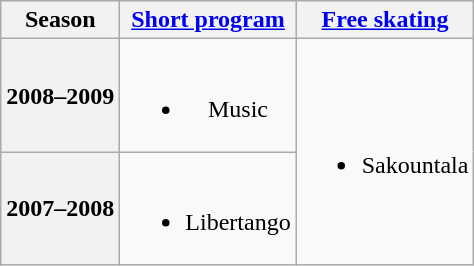<table class="wikitable" style="text-align:center">
<tr>
<th>Season</th>
<th><a href='#'>Short program</a></th>
<th><a href='#'>Free skating</a></th>
</tr>
<tr>
<th>2008–2009 <br></th>
<td><br><ul><li>Music <br></li></ul></td>
<td rowspan=2><br><ul><li>Sakountala <br></li></ul></td>
</tr>
<tr>
<th>2007–2008 <br></th>
<td><br><ul><li>Libertango <br></li></ul></td>
</tr>
</table>
